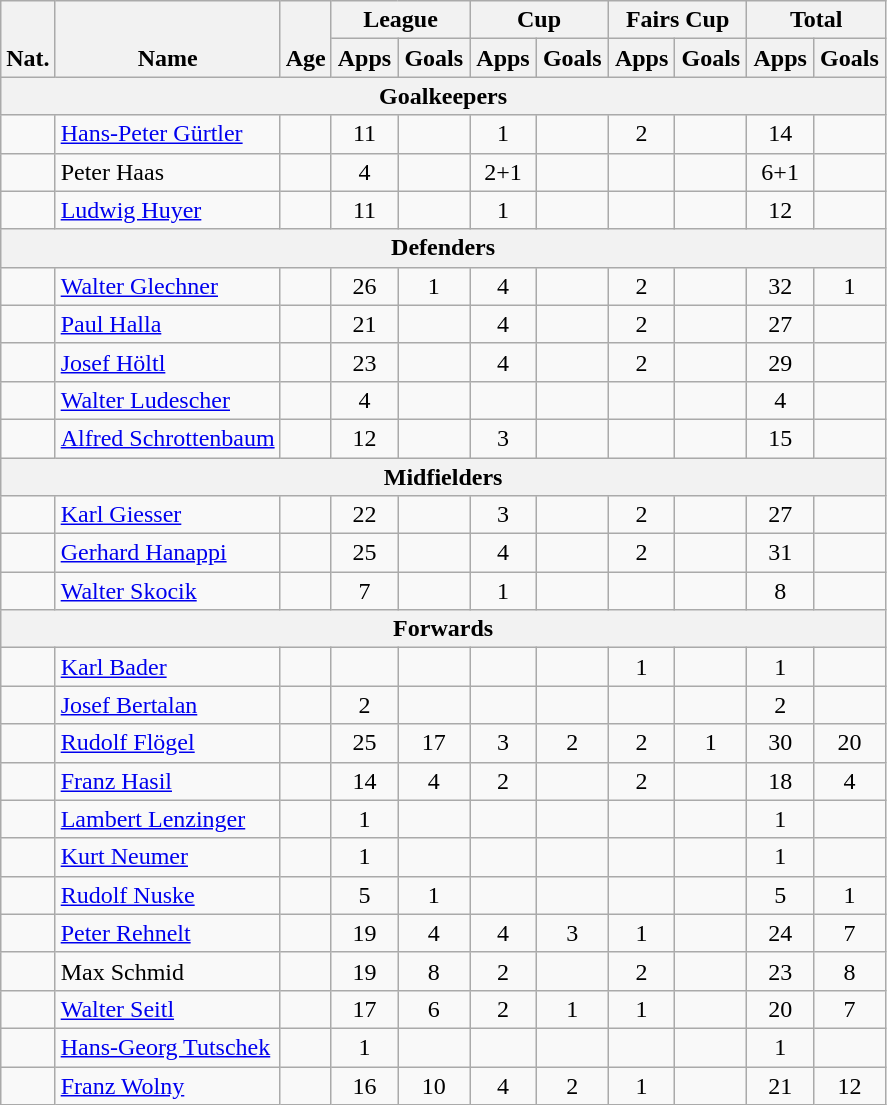<table class="wikitable" style="text-align:center">
<tr>
<th rowspan="2" valign="bottom">Nat.</th>
<th rowspan="2" valign="bottom">Name</th>
<th rowspan="2" valign="bottom">Age</th>
<th colspan="2" width="85">League</th>
<th colspan="2" width="85">Cup</th>
<th colspan="2" width="85">Fairs Cup</th>
<th colspan="2" width="85">Total</th>
</tr>
<tr>
<th>Apps</th>
<th>Goals</th>
<th>Apps</th>
<th>Goals</th>
<th>Apps</th>
<th>Goals</th>
<th>Apps</th>
<th>Goals</th>
</tr>
<tr>
<th colspan=20>Goalkeepers</th>
</tr>
<tr>
<td></td>
<td align="left"><a href='#'>Hans-Peter Gürtler</a></td>
<td></td>
<td>11</td>
<td></td>
<td>1</td>
<td></td>
<td>2</td>
<td></td>
<td>14</td>
<td></td>
</tr>
<tr>
<td></td>
<td align="left">Peter Haas</td>
<td></td>
<td>4</td>
<td></td>
<td>2+1</td>
<td></td>
<td></td>
<td></td>
<td>6+1</td>
<td></td>
</tr>
<tr>
<td></td>
<td align="left"><a href='#'>Ludwig Huyer</a></td>
<td></td>
<td>11</td>
<td></td>
<td>1</td>
<td></td>
<td></td>
<td></td>
<td>12</td>
<td></td>
</tr>
<tr>
<th colspan=20>Defenders</th>
</tr>
<tr>
<td></td>
<td align="left"><a href='#'>Walter Glechner</a></td>
<td></td>
<td>26</td>
<td>1</td>
<td>4</td>
<td></td>
<td>2</td>
<td></td>
<td>32</td>
<td>1</td>
</tr>
<tr>
<td></td>
<td align="left"><a href='#'>Paul Halla</a></td>
<td></td>
<td>21</td>
<td></td>
<td>4</td>
<td></td>
<td>2</td>
<td></td>
<td>27</td>
<td></td>
</tr>
<tr>
<td></td>
<td align="left"><a href='#'>Josef Höltl</a></td>
<td></td>
<td>23</td>
<td></td>
<td>4</td>
<td></td>
<td>2</td>
<td></td>
<td>29</td>
<td></td>
</tr>
<tr>
<td></td>
<td align="left"><a href='#'>Walter Ludescher</a></td>
<td></td>
<td>4</td>
<td></td>
<td></td>
<td></td>
<td></td>
<td></td>
<td>4</td>
<td></td>
</tr>
<tr>
<td></td>
<td align="left"><a href='#'>Alfred Schrottenbaum</a></td>
<td></td>
<td>12</td>
<td></td>
<td>3</td>
<td></td>
<td></td>
<td></td>
<td>15</td>
<td></td>
</tr>
<tr>
<th colspan=20>Midfielders</th>
</tr>
<tr>
<td></td>
<td align="left"><a href='#'>Karl Giesser</a></td>
<td></td>
<td>22</td>
<td></td>
<td>3</td>
<td></td>
<td>2</td>
<td></td>
<td>27</td>
<td></td>
</tr>
<tr>
<td></td>
<td align="left"><a href='#'>Gerhard Hanappi</a></td>
<td></td>
<td>25</td>
<td></td>
<td>4</td>
<td></td>
<td>2</td>
<td></td>
<td>31</td>
<td></td>
</tr>
<tr>
<td></td>
<td align="left"><a href='#'>Walter Skocik</a></td>
<td></td>
<td>7</td>
<td></td>
<td>1</td>
<td></td>
<td></td>
<td></td>
<td>8</td>
<td></td>
</tr>
<tr>
<th colspan=20>Forwards</th>
</tr>
<tr>
<td></td>
<td align="left"><a href='#'>Karl Bader</a></td>
<td></td>
<td></td>
<td></td>
<td></td>
<td></td>
<td>1</td>
<td></td>
<td>1</td>
<td></td>
</tr>
<tr>
<td></td>
<td align="left"><a href='#'>Josef Bertalan</a></td>
<td></td>
<td>2</td>
<td></td>
<td></td>
<td></td>
<td></td>
<td></td>
<td>2</td>
<td></td>
</tr>
<tr>
<td></td>
<td align="left"><a href='#'>Rudolf Flögel</a></td>
<td></td>
<td>25</td>
<td>17</td>
<td>3</td>
<td>2</td>
<td>2</td>
<td>1</td>
<td>30</td>
<td>20</td>
</tr>
<tr>
<td></td>
<td align="left"><a href='#'>Franz Hasil</a></td>
<td></td>
<td>14</td>
<td>4</td>
<td>2</td>
<td></td>
<td>2</td>
<td></td>
<td>18</td>
<td>4</td>
</tr>
<tr>
<td></td>
<td align="left"><a href='#'>Lambert Lenzinger</a></td>
<td></td>
<td>1</td>
<td></td>
<td></td>
<td></td>
<td></td>
<td></td>
<td>1</td>
<td></td>
</tr>
<tr>
<td></td>
<td align="left"><a href='#'>Kurt Neumer</a></td>
<td></td>
<td>1</td>
<td></td>
<td></td>
<td></td>
<td></td>
<td></td>
<td>1</td>
<td></td>
</tr>
<tr>
<td></td>
<td align="left"><a href='#'>Rudolf Nuske</a></td>
<td></td>
<td>5</td>
<td>1</td>
<td></td>
<td></td>
<td></td>
<td></td>
<td>5</td>
<td>1</td>
</tr>
<tr>
<td></td>
<td align="left"><a href='#'>Peter Rehnelt</a></td>
<td></td>
<td>19</td>
<td>4</td>
<td>4</td>
<td>3</td>
<td>1</td>
<td></td>
<td>24</td>
<td>7</td>
</tr>
<tr>
<td></td>
<td align="left">Max Schmid</td>
<td></td>
<td>19</td>
<td>8</td>
<td>2</td>
<td></td>
<td>2</td>
<td></td>
<td>23</td>
<td>8</td>
</tr>
<tr>
<td></td>
<td align="left"><a href='#'>Walter Seitl</a></td>
<td></td>
<td>17</td>
<td>6</td>
<td>2</td>
<td>1</td>
<td>1</td>
<td></td>
<td>20</td>
<td>7</td>
</tr>
<tr>
<td></td>
<td align="left"><a href='#'>Hans-Georg Tutschek</a></td>
<td></td>
<td>1</td>
<td></td>
<td></td>
<td></td>
<td></td>
<td></td>
<td>1</td>
<td></td>
</tr>
<tr>
<td></td>
<td align="left"><a href='#'>Franz Wolny</a></td>
<td></td>
<td>16</td>
<td>10</td>
<td>4</td>
<td>2</td>
<td>1</td>
<td></td>
<td>21</td>
<td>12</td>
</tr>
</table>
